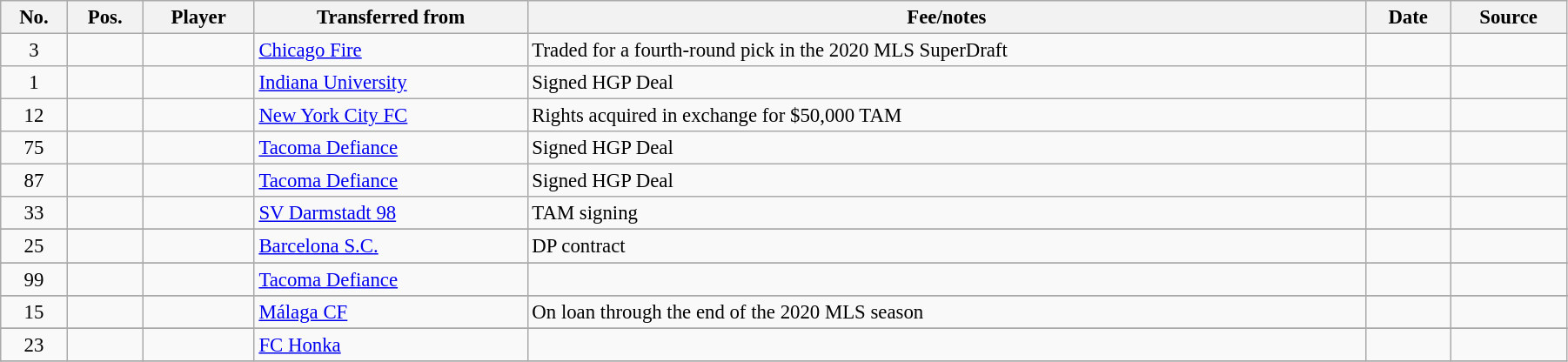<table class="wikitable sortable" style="width:95%; text-align:center; font-size:95%; text-align:left;">
<tr>
<th>No.</th>
<th>Pos.</th>
<th>Player</th>
<th>Transferred from</th>
<th>Fee/notes</th>
<th>Date</th>
<th>Source</th>
</tr>
<tr>
<td align=center>3</td>
<td align=center></td>
<td></td>
<td> <a href='#'>Chicago Fire</a></td>
<td>Traded for a fourth-round pick in the 2020 MLS SuperDraft</td>
<td></td>
<td></td>
</tr>
<tr>
<td align=center>1</td>
<td align=center></td>
<td></td>
<td> <a href='#'>Indiana University</a></td>
<td>Signed HGP Deal</td>
<td></td>
<td></td>
</tr>
<tr>
<td align=center>12</td>
<td align=center></td>
<td></td>
<td> <a href='#'>New York City FC</a></td>
<td>Rights acquired in exchange for $50,000 TAM</td>
<td></td>
<td></td>
</tr>
<tr>
<td align=center>75</td>
<td align=center></td>
<td></td>
<td> <a href='#'>Tacoma Defiance</a></td>
<td>Signed HGP Deal</td>
<td></td>
<td></td>
</tr>
<tr>
<td align=center>87</td>
<td align=center></td>
<td></td>
<td> <a href='#'>Tacoma Defiance</a></td>
<td>Signed HGP Deal</td>
<td></td>
<td></td>
</tr>
<tr>
<td align=center>33</td>
<td align=center></td>
<td></td>
<td> <a href='#'>SV Darmstadt 98</a></td>
<td>TAM signing</td>
<td></td>
<td></td>
</tr>
<tr>
</tr>
<tr>
<td align=center>25</td>
<td align=center></td>
<td></td>
<td> <a href='#'>Barcelona S.C.</a></td>
<td>DP contract</td>
<td></td>
<td></td>
</tr>
<tr>
</tr>
<tr>
<td align=center>99</td>
<td align=center></td>
<td></td>
<td> <a href='#'>Tacoma Defiance</a></td>
<td></td>
<td></td>
<td></td>
</tr>
<tr>
</tr>
<tr>
<td align=center>15</td>
<td align=center></td>
<td></td>
<td> <a href='#'>Málaga CF</a></td>
<td>On loan through the end of the 2020 MLS season</td>
<td></td>
<td></td>
</tr>
<tr>
</tr>
<tr>
<td align=center>23</td>
<td align=center></td>
<td></td>
<td> <a href='#'>FC Honka</a></td>
<td></td>
<td></td>
<td></td>
</tr>
<tr>
</tr>
</table>
